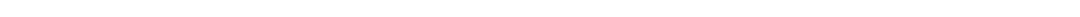<table style="width:1000px; text-align:center;">
<tr style="color:white;">
<td style="background:">3.1%</td>
<td style="background:"><strong>65.1%</strong></td>
<td style="background:">31.8%</td>
</tr>
<tr>
<td></td>
<td></td>
<td></td>
</tr>
</table>
